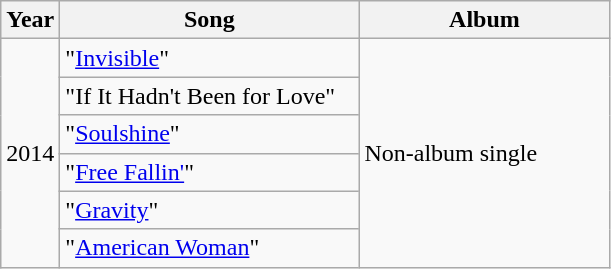<table class="wikitable">
<tr>
<th>Year</th>
<th style="width:12em;">Song</th>
<th style="width:10em;">Album</th>
</tr>
<tr>
<td rowspan="6">2014</td>
<td>"<a href='#'>Invisible</a>"</td>
<td rowspan="6">Non-album single</td>
</tr>
<tr>
<td>"If It Hadn't Been for Love"</td>
</tr>
<tr>
<td>"<a href='#'>Soulshine</a>"</td>
</tr>
<tr>
<td>"<a href='#'>Free Fallin'</a>"</td>
</tr>
<tr>
<td>"<a href='#'>Gravity</a>"</td>
</tr>
<tr>
<td>"<a href='#'>American Woman</a>"</td>
</tr>
</table>
